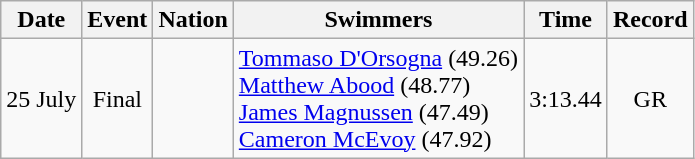<table class=wikitable style=text-align:center>
<tr>
<th>Date</th>
<th>Event</th>
<th>Nation</th>
<th>Swimmers</th>
<th>Time</th>
<th>Record</th>
</tr>
<tr>
<td>25 July</td>
<td>Final</td>
<td align=left></td>
<td align=left><a href='#'>Tommaso D'Orsogna</a> (49.26)<br><a href='#'>Matthew Abood</a> (48.77)<br><a href='#'>James Magnussen</a> (47.49)<br><a href='#'>Cameron McEvoy</a> (47.92)</td>
<td>3:13.44</td>
<td>GR</td>
</tr>
</table>
